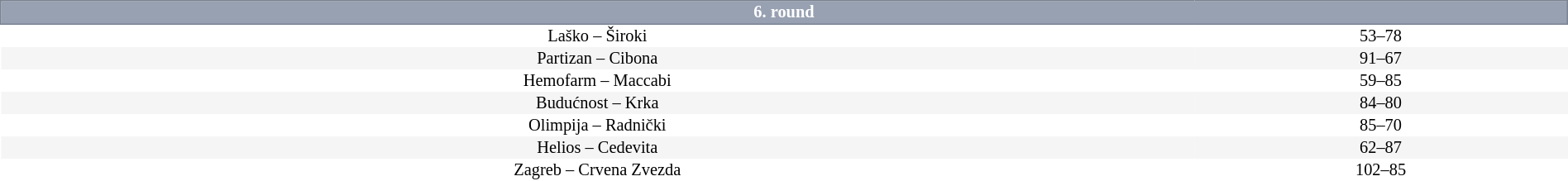<table border=0 cellspacing=0 cellpadding=1em style="font-size: 85%; border-collapse: collapse;" width=100%>
<tr>
<td colspan=5 bgcolor=#98A1B2 style="border:1px solid #7A8392; text-align:center; color:#FFFFFF;"><strong>6. round</strong></td>
</tr>
<tr style="text-align:center; background:#FFFFFF">
<td>Laško – Široki</td>
<td>53–78</td>
</tr>
<tr align=center bgcolor=#f5f5f5>
<td>Partizan – Cibona</td>
<td>91–67</td>
</tr>
<tr style="text-align:center; background:#FFFFFF">
<td>Hemofarm – Maccabi</td>
<td>59–85</td>
</tr>
<tr align=center bgcolor=#f5f5f5>
<td>Budućnost – Krka</td>
<td>84–80</td>
</tr>
<tr style="text-align:center; background:#FFFFFF">
<td>Olimpija – Radnički</td>
<td>85–70</td>
</tr>
<tr align=center bgcolor=#f5f5f5>
<td>Helios – Cedevita</td>
<td>62–87</td>
</tr>
<tr style="text-align:center; background:#FFFFFF">
<td>Zagreb – Crvena Zvezda</td>
<td>102–85</td>
</tr>
</table>
